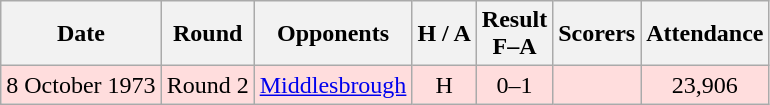<table class="wikitable" style="text-align:center">
<tr>
<th>Date</th>
<th>Round</th>
<th>Opponents</th>
<th>H / A</th>
<th>Result<br>F–A</th>
<th>Scorers</th>
<th>Attendance</th>
</tr>
<tr bgcolor="#ffdddd">
<td>8 October 1973</td>
<td>Round 2</td>
<td><a href='#'>Middlesbrough</a></td>
<td>H</td>
<td>0–1</td>
<td></td>
<td>23,906</td>
</tr>
</table>
